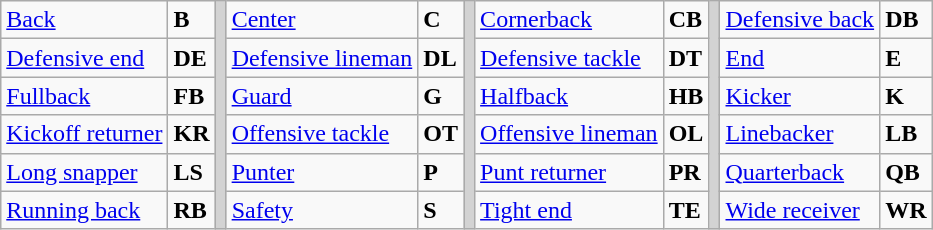<table class="wikitable">
<tr>
<td><a href='#'>Back</a></td>
<td><strong>B</strong></td>
<td rowSpan="6" style="background-color:lightgrey;"></td>
<td><a href='#'>Center</a></td>
<td><strong>C</strong></td>
<td rowSpan="6" style="background-color:lightgrey;"></td>
<td><a href='#'>Cornerback</a></td>
<td><strong>CB</strong></td>
<td rowSpan="6" style="background-color:lightgrey;"></td>
<td><a href='#'>Defensive back</a></td>
<td><strong>DB</strong></td>
</tr>
<tr>
<td><a href='#'>Defensive end</a></td>
<td><strong>DE</strong></td>
<td><a href='#'>Defensive lineman</a></td>
<td><strong>DL</strong></td>
<td><a href='#'>Defensive tackle</a></td>
<td><strong>DT</strong></td>
<td><a href='#'>End</a></td>
<td><strong>E</strong></td>
</tr>
<tr>
<td><a href='#'>Fullback</a></td>
<td><strong>FB</strong></td>
<td><a href='#'>Guard</a></td>
<td><strong>G</strong></td>
<td><a href='#'>Halfback</a></td>
<td><strong>HB</strong></td>
<td><a href='#'>Kicker</a></td>
<td><strong>K</strong></td>
</tr>
<tr>
<td><a href='#'>Kickoff returner</a></td>
<td><strong>KR</strong></td>
<td><a href='#'>Offensive tackle</a></td>
<td><strong>OT</strong></td>
<td><a href='#'>Offensive lineman</a></td>
<td><strong>OL</strong></td>
<td><a href='#'>Linebacker</a></td>
<td><strong>LB</strong></td>
</tr>
<tr>
<td><a href='#'>Long snapper</a></td>
<td><strong>LS</strong></td>
<td><a href='#'>Punter</a></td>
<td><strong>P</strong></td>
<td><a href='#'>Punt returner</a></td>
<td><strong>PR</strong></td>
<td><a href='#'>Quarterback</a></td>
<td><strong>QB</strong></td>
</tr>
<tr>
<td><a href='#'>Running back</a></td>
<td><strong>RB</strong></td>
<td><a href='#'>Safety</a></td>
<td><strong>S</strong></td>
<td><a href='#'>Tight end</a></td>
<td><strong>TE</strong></td>
<td><a href='#'>Wide receiver</a></td>
<td><strong>WR</strong></td>
</tr>
</table>
